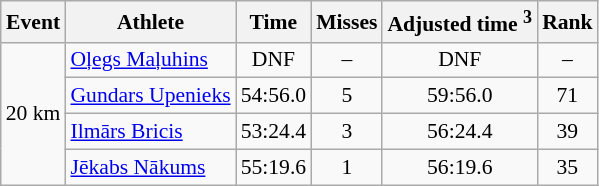<table class="wikitable" style="font-size:90%">
<tr>
<th>Event</th>
<th>Athlete</th>
<th>Time</th>
<th>Misses</th>
<th>Adjusted time <sup>3</sup></th>
<th>Rank</th>
</tr>
<tr>
<td rowspan="4">20 km</td>
<td><a href='#'>Oļegs Maļuhins</a></td>
<td align="center">DNF</td>
<td align="center">–</td>
<td align="center">DNF</td>
<td align="center">–</td>
</tr>
<tr>
<td><a href='#'>Gundars Upenieks</a></td>
<td align="center">54:56.0</td>
<td align="center">5</td>
<td align="center">59:56.0</td>
<td align="center">71</td>
</tr>
<tr>
<td><a href='#'>Ilmārs Bricis</a></td>
<td align="center">53:24.4</td>
<td align="center">3</td>
<td align="center">56:24.4</td>
<td align="center">39</td>
</tr>
<tr>
<td><a href='#'>Jēkabs Nākums</a></td>
<td align="center">55:19.6</td>
<td align="center">1</td>
<td align="center">56:19.6</td>
<td align="center">35</td>
</tr>
</table>
